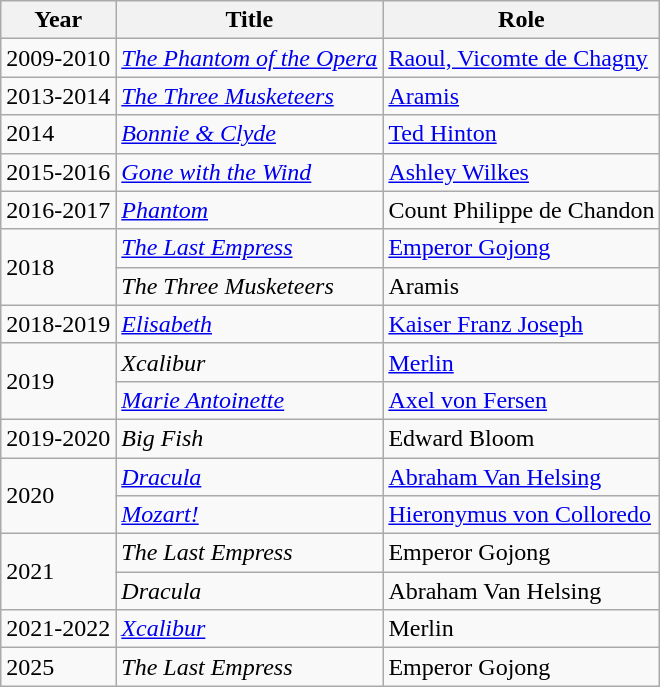<table class="wikitable">
<tr>
<th>Year</th>
<th>Title</th>
<th>Role</th>
</tr>
<tr>
<td>2009-2010</td>
<td><em><a href='#'>The Phantom of the Opera</a></em></td>
<td><a href='#'>Raoul, Vicomte de Chagny</a></td>
</tr>
<tr>
<td>2013-2014</td>
<td><em><a href='#'>The Three Musketeers</a></em></td>
<td><a href='#'>Aramis</a></td>
</tr>
<tr>
<td>2014</td>
<td><em><a href='#'>Bonnie & Clyde</a></em></td>
<td><a href='#'>Ted Hinton</a></td>
</tr>
<tr>
<td>2015-2016</td>
<td><em><a href='#'>Gone with the Wind</a></em></td>
<td><a href='#'>Ashley Wilkes</a></td>
</tr>
<tr>
<td>2016-2017</td>
<td><em><a href='#'>Phantom</a></em></td>
<td>Count Philippe de Chandon</td>
</tr>
<tr>
<td rowspan="2">2018</td>
<td><em><a href='#'>The Last Empress</a></em></td>
<td><a href='#'>Emperor Gojong</a></td>
</tr>
<tr>
<td><em>The Three Musketeers</em></td>
<td>Aramis</td>
</tr>
<tr>
<td>2018-2019</td>
<td><em><a href='#'>Elisabeth</a></em></td>
<td><a href='#'>Kaiser Franz Joseph</a></td>
</tr>
<tr>
<td rowspan="2">2019</td>
<td><em>Xcalibur</em></td>
<td><a href='#'>Merlin</a></td>
</tr>
<tr>
<td><em><a href='#'>Marie Antoinette</a></em></td>
<td><a href='#'>Axel von Fersen</a></td>
</tr>
<tr>
<td>2019-2020</td>
<td><em>Big Fish</em></td>
<td>Edward Bloom</td>
</tr>
<tr>
<td rowspan="2">2020</td>
<td><em><a href='#'>Dracula</a></em></td>
<td><a href='#'>Abraham Van Helsing</a></td>
</tr>
<tr>
<td><em><a href='#'>Mozart!</a></em></td>
<td><a href='#'>Hieronymus von Colloredo</a></td>
</tr>
<tr>
<td rowspan="2">2021</td>
<td><em>The Last Empress</em></td>
<td>Emperor Gojong</td>
</tr>
<tr>
<td><em>Dracula</em></td>
<td>Abraham Van Helsing</td>
</tr>
<tr>
<td>2021-2022</td>
<td><em><a href='#'>Xcalibur</a></em></td>
<td>Merlin</td>
</tr>
<tr>
<td>2025</td>
<td><em>The Last Empress</em></td>
<td>Emperor Gojong</td>
</tr>
</table>
